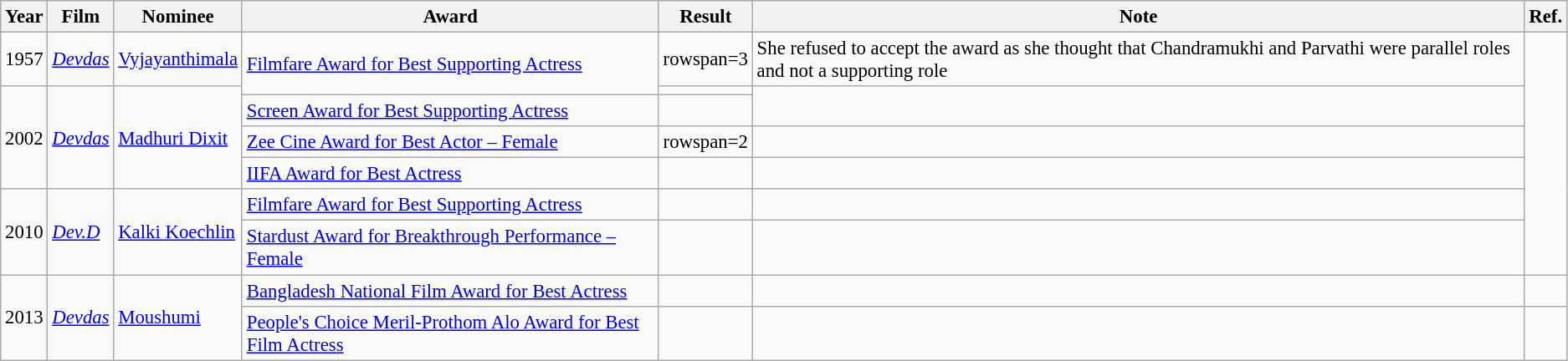<table class="wikitable" style="font-size:95%;">
<tr>
<th>Year</th>
<th>Film</th>
<th>Nominee</th>
<th>Award</th>
<th>Result</th>
<th>Note</th>
<th>Ref.</th>
</tr>
<tr>
<td>1957</td>
<td><a href='#'><em>Devdas</em></a></td>
<td><a href='#'>Vyjayanthimala</a></td>
<td rowspan="2"><a href='#'>Filmfare Award for Best Supporting Actress</a></td>
<td>rowspan=3 </td>
<td>She refused to accept the award as she thought that Chandramukhi and Parvathi were parallel roles and not a supporting role</td>
<td rowspan="7"><br><br><br><br></td>
</tr>
<tr>
<td rowspan=4>2002</td>
<td rowspan=4><a href='#'><em>Devdas</em></a></td>
<td rowspan=4><a href='#'>Madhuri Dixit</a></td>
<td></td>
</tr>
<tr>
<td><a href='#'>Screen Award for Best Supporting Actress</a></td>
<td></td>
</tr>
<tr>
<td><a href='#'>Zee Cine Award for Best Actor – Female</a></td>
<td>rowspan=2 </td>
<td></td>
</tr>
<tr>
<td><a href='#'>IIFA Award for Best Actress</a></td>
<td></td>
</tr>
<tr>
<td rowspan=2>2010</td>
<td rowspan=2><em><a href='#'>Dev.D</a></em></td>
<td rowspan=2><a href='#'>Kalki Koechlin</a></td>
<td><a href='#'>Filmfare Award for Best Supporting Actress</a></td>
<td></td>
<td></td>
</tr>
<tr>
<td><a href='#'>Stardust Award for Breakthrough Performance – Female</a></td>
<td></td>
<td></td>
</tr>
<tr>
<td rowspan="2">2013</td>
<td rowspan="2"><em><a href='#'>Devdas</a></em></td>
<td rowspan="2"><a href='#'>Moushumi</a></td>
<td><a href='#'>Bangladesh National Film Award for Best Actress</a></td>
<td></td>
<td></td>
<td></td>
</tr>
<tr>
<td><a href='#'>People's Choice Meril-Prothom Alo Award for Best Film Actress</a></td>
<td></td>
<td></td>
</tr>
</table>
